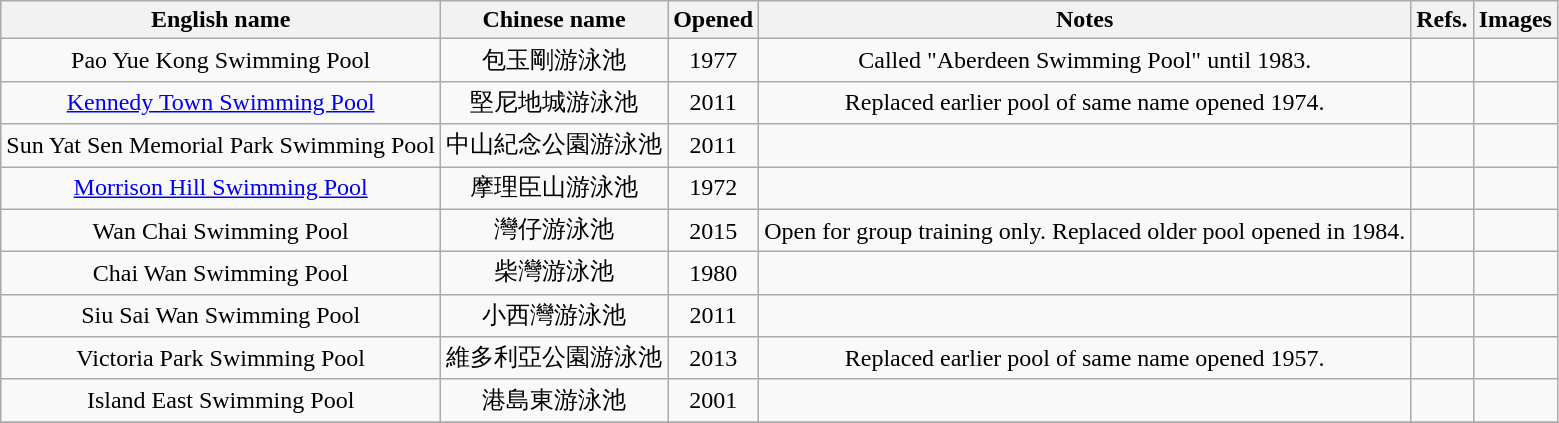<table class="wikitable" style="text-align: center">
<tr>
<th>English name</th>
<th>Chinese name</th>
<th>Opened</th>
<th>Notes</th>
<th>Refs.</th>
<th>Images</th>
</tr>
<tr>
<td>Pao Yue Kong Swimming Pool</td>
<td>包玉剛游泳池</td>
<td>1977</td>
<td>Called "Aberdeen Swimming Pool" until 1983.</td>
<td></td>
<td></td>
</tr>
<tr>
<td><a href='#'>Kennedy Town Swimming Pool</a></td>
<td>堅尼地城游泳池</td>
<td>2011</td>
<td>Replaced earlier pool of same name opened 1974.</td>
<td></td>
<td></td>
</tr>
<tr>
<td>Sun Yat Sen Memorial Park Swimming Pool</td>
<td>中山紀念公園游泳池</td>
<td>2011</td>
<td></td>
<td></td>
<td></td>
</tr>
<tr>
<td><a href='#'>Morrison Hill Swimming Pool</a></td>
<td>摩理臣山游泳池</td>
<td>1972</td>
<td></td>
<td></td>
<td></td>
</tr>
<tr>
<td>Wan Chai Swimming Pool</td>
<td>灣仔游泳池</td>
<td>2015</td>
<td>Open for group training only. Replaced older pool opened in 1984.</td>
<td></td>
<td></td>
</tr>
<tr>
<td>Chai Wan Swimming Pool</td>
<td>柴灣游泳池</td>
<td>1980</td>
<td></td>
<td></td>
<td></td>
</tr>
<tr>
<td>Siu Sai Wan Swimming Pool</td>
<td>小西灣游泳池</td>
<td>2011</td>
<td></td>
<td></td>
<td></td>
</tr>
<tr>
<td>Victoria Park Swimming Pool</td>
<td>維多利亞公園游泳池</td>
<td>2013</td>
<td>Replaced earlier pool of same name opened 1957.</td>
<td></td>
<td></td>
</tr>
<tr>
<td>Island East Swimming Pool</td>
<td>港島東游泳池</td>
<td>2001</td>
<td></td>
<td></td>
<td></td>
</tr>
<tr>
</tr>
</table>
